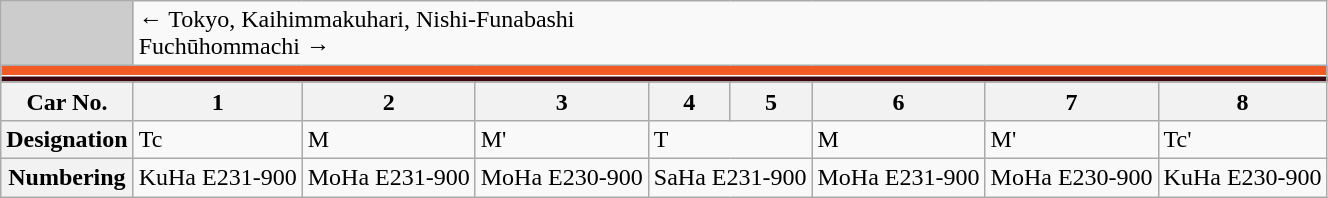<table class="wikitable">
<tr>
<td style="background-color:#ccc;"> </td>
<td colspan="8"><div>← Tokyo, Kaihimmakuhari, Nishi-Funabashi</div><div>Fuchūhommachi →</div></td>
</tr>
<tr style="line-height: 6px; background-color: #F15A22;">
<td colspan="9" style="padding:0; border:0;"> </td>
</tr>
<tr style="line-height: 1px; background-color: #FFFFFF;">
<td colspan="9" style="padding:0; border:0;"> </td>
</tr>
<tr style="line-height: 3px; background-color: #3C060F;">
<td colspan="9" style="padding:0; border:0;"> </td>
</tr>
<tr>
<th>Car No.</th>
<th>1</th>
<th>2</th>
<th>3</th>
<th>4</th>
<th>5</th>
<th>6</th>
<th>7</th>
<th>8</th>
</tr>
<tr>
<th>Designation</th>
<td>Tc</td>
<td>M</td>
<td>M'</td>
<td colspan="2">T</td>
<td>M</td>
<td>M'</td>
<td>Tc'</td>
</tr>
<tr>
<th>Numbering</th>
<td>KuHa E231-900</td>
<td>MoHa E231-900</td>
<td>MoHa E230-900</td>
<td colspan="2">SaHa E231-900</td>
<td>MoHa E231-900</td>
<td>MoHa E230-900</td>
<td>KuHa E230-900</td>
</tr>
</table>
